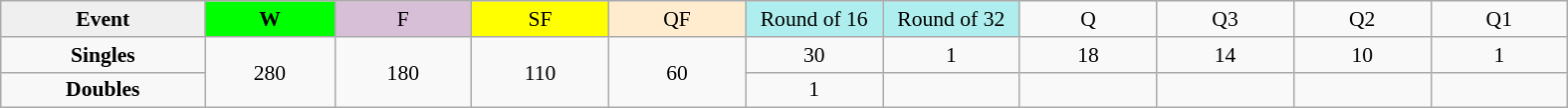<table class=wikitable style=font-size:90%;text-align:center>
<tr>
<td style="width:130px; background:#efefef;"><strong>Event</strong></td>
<td style="width:80px; background:lime;"><strong>W</strong></td>
<td style="width:85px; background:thistle;">F</td>
<td style="width:85px; background:#ff0;">SF</td>
<td style="width:85px; background:#ffebcd;">QF</td>
<td style="width:85px; background:#afeeee;">Round of 16</td>
<td style="width:85px; background:#afeeee;">Round of 32</td>
<td width=85>Q</td>
<td width=85>Q3</td>
<td width=85>Q2</td>
<td width=85>Q1</td>
</tr>
<tr>
<th style="background:#f8f8f8;">Singles</th>
<td rowspan=2>280</td>
<td rowspan=2>180</td>
<td rowspan=2>110</td>
<td rowspan=2>60</td>
<td>30</td>
<td>1</td>
<td>18</td>
<td>14</td>
<td>10</td>
<td>1</td>
</tr>
<tr>
<th style="background:#f8f8f8;">Doubles</th>
<td>1</td>
<td></td>
<td></td>
<td></td>
<td></td>
<td></td>
</tr>
</table>
